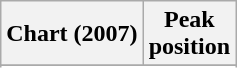<table class="wikitable plainrowheaders sortable" style="text-align:center">
<tr>
<th scope="col">Chart (2007)</th>
<th scope="col">Peak<br>position</th>
</tr>
<tr>
</tr>
<tr>
</tr>
</table>
